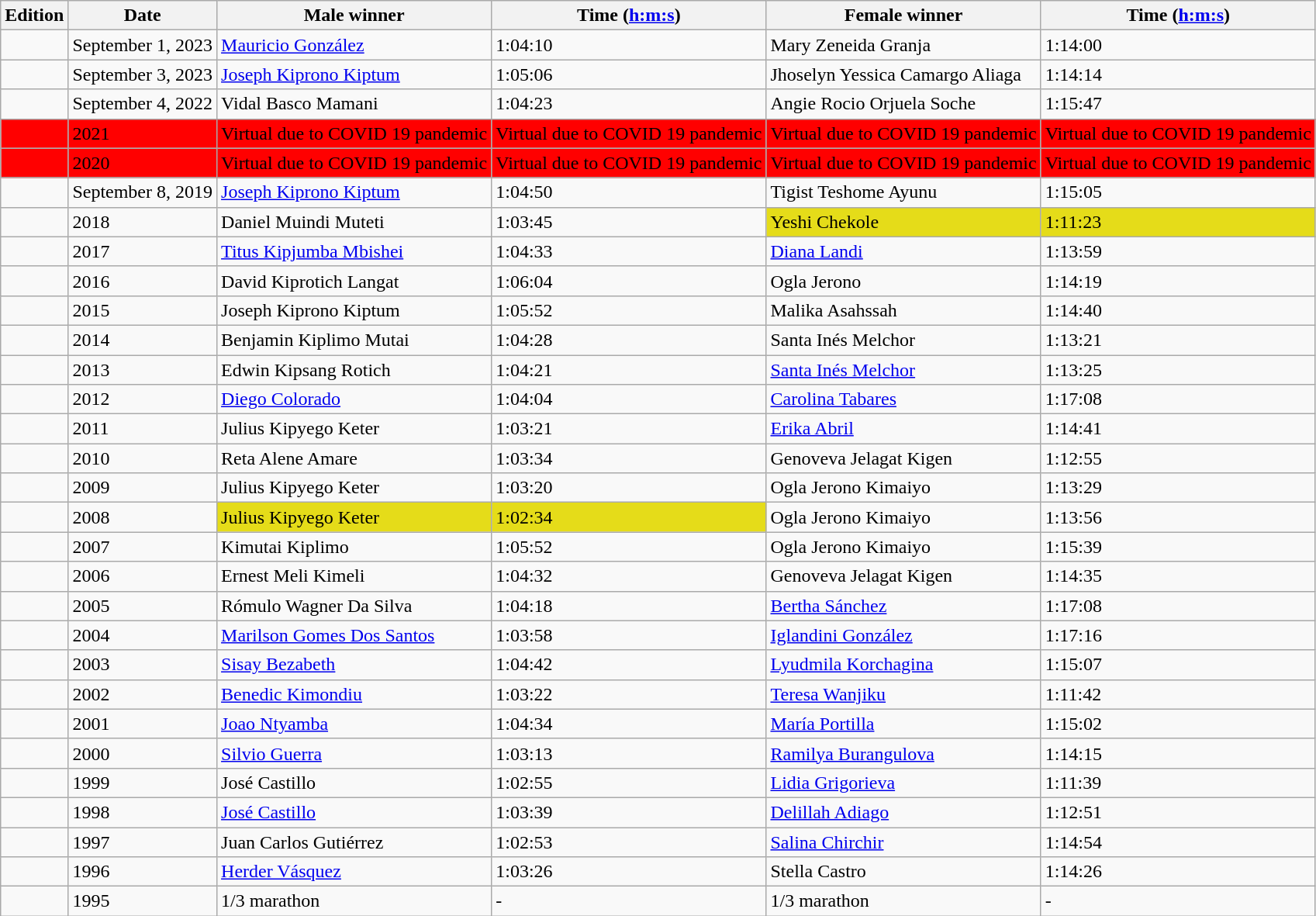<table class="wikitable sortable">
<tr>
<th>Edition</th>
<th>Date</th>
<th>Male winner</th>
<th>Time (<a href='#'>h:m:s</a>)</th>
<th>Female winner</th>
<th>Time (<a href='#'>h:m:s</a>)</th>
</tr>
<tr>
<td></td>
<td>September 1, 2023</td>
<td> <a href='#'>Mauricio González</a></td>
<td>1:04:10</td>
<td> Mary Zeneida Granja</td>
<td>1:14:00</td>
</tr>
<tr>
<td></td>
<td>September 3, 2023</td>
<td> <a href='#'>Joseph Kiprono Kiptum</a></td>
<td>1:05:06</td>
<td> Jhoselyn Yessica Camargo Aliaga</td>
<td>1:14:14</td>
</tr>
<tr>
<td></td>
<td>September 4, 2022</td>
<td> Vidal Basco Mamani</td>
<td>1:04:23</td>
<td> Angie Rocio Orjuela Soche</td>
<td>1:15:47</td>
</tr>
<tr>
<td bgcolor="#FF0000"></td>
<td bgcolor="#FF0000">2021</td>
<td bgcolor="#FF0000">Virtual due to COVID 19 pandemic</td>
<td bgcolor="#FF0000">Virtual due to COVID 19 pandemic</td>
<td bgcolor="#FF0000">Virtual due to COVID 19 pandemic</td>
<td bgcolor="#FF0000">Virtual due to COVID 19 pandemic</td>
</tr>
<tr>
<td bgcolor="#FF0000"></td>
<td bgcolor="#FF0000">2020</td>
<td bgcolor="#FF0000">Virtual due to COVID 19 pandemic</td>
<td bgcolor="#FF0000">Virtual due to COVID 19 pandemic</td>
<td bgcolor="#FF0000">Virtual due to COVID 19 pandemic</td>
<td bgcolor="#FF0000">Virtual due to COVID 19 pandemic</td>
</tr>
<tr>
<td></td>
<td>September 8, 2019</td>
<td> <a href='#'>Joseph Kiprono Kiptum</a></td>
<td>1:04:50</td>
<td> Tigist Teshome Ayunu</td>
<td>1:15:05</td>
</tr>
<tr>
<td></td>
<td>2018</td>
<td> Daniel Muindi Muteti</td>
<td>1:03:45</td>
<td bgcolor="#E5DC19"> Yeshi Chekole</td>
<td bgcolor="#E5DC19">1:11:23</td>
</tr>
<tr>
<td></td>
<td>2017</td>
<td> <a href='#'>Titus Kipjumba Mbishei</a></td>
<td>1:04:33</td>
<td> <a href='#'>Diana Landi</a></td>
<td>1:13:59</td>
</tr>
<tr>
<td></td>
<td>2016</td>
<td> David Kiprotich Langat</td>
<td>1:06:04</td>
<td> Ogla Jerono</td>
<td>1:14:19</td>
</tr>
<tr>
<td></td>
<td>2015</td>
<td> Joseph Kiprono Kiptum</td>
<td>1:05:52</td>
<td> Malika Asahssah</td>
<td>1:14:40</td>
</tr>
<tr>
<td></td>
<td>2014</td>
<td> Benjamin Kiplimo Mutai</td>
<td>1:04:28</td>
<td> Santa Inés Melchor</td>
<td>1:13:21</td>
</tr>
<tr>
<td></td>
<td>2013</td>
<td> Edwin Kipsang Rotich</td>
<td>1:04:21</td>
<td> <a href='#'>Santa Inés Melchor</a></td>
<td>1:13:25</td>
</tr>
<tr>
<td></td>
<td>2012</td>
<td> <a href='#'>Diego Colorado</a></td>
<td>1:04:04</td>
<td> <a href='#'>Carolina Tabares</a></td>
<td>1:17:08</td>
</tr>
<tr>
<td></td>
<td>2011</td>
<td> Julius Kipyego Keter</td>
<td>1:03:21</td>
<td> <a href='#'>Erika Abril</a></td>
<td>1:14:41</td>
</tr>
<tr>
<td></td>
<td>2010</td>
<td> Reta Alene Amare</td>
<td>1:03:34</td>
<td> Genoveva Jelagat Kigen</td>
<td>1:12:55</td>
</tr>
<tr>
<td></td>
<td>2009</td>
<td> Julius Kipyego Keter</td>
<td>1:03:20</td>
<td> Ogla Jerono Kimaiyo</td>
<td>1:13:29</td>
</tr>
<tr>
<td></td>
<td>2008</td>
<td bgcolor="#E5DC19"> Julius Kipyego Keter</td>
<td bgcolor="#E5DC19">1:02:34</td>
<td> Ogla Jerono Kimaiyo</td>
<td>1:13:56</td>
</tr>
<tr>
<td></td>
<td>2007</td>
<td> Kimutai Kiplimo</td>
<td>1:05:52</td>
<td> Ogla Jerono Kimaiyo</td>
<td>1:15:39</td>
</tr>
<tr>
<td></td>
<td>2006</td>
<td> Ernest Meli Kimeli</td>
<td>1:04:32</td>
<td> Genoveva Jelagat Kigen</td>
<td>1:14:35</td>
</tr>
<tr>
<td></td>
<td>2005</td>
<td> Rómulo Wagner Da Silva</td>
<td>1:04:18</td>
<td> <a href='#'>Bertha Sánchez</a></td>
<td>1:17:08</td>
</tr>
<tr>
<td></td>
<td>2004</td>
<td> <a href='#'>Marilson Gomes Dos Santos</a></td>
<td>1:03:58</td>
<td> <a href='#'>Iglandini González</a></td>
<td>1:17:16</td>
</tr>
<tr>
<td></td>
<td>2003</td>
<td> <a href='#'>Sisay Bezabeth</a></td>
<td>1:04:42</td>
<td> <a href='#'>Lyudmila Korchagina</a></td>
<td>1:15:07</td>
</tr>
<tr>
<td></td>
<td>2002</td>
<td> <a href='#'>Benedic Kimondiu</a></td>
<td>1:03:22</td>
<td> <a href='#'>Teresa Wanjiku</a></td>
<td>1:11:42</td>
</tr>
<tr>
<td></td>
<td>2001</td>
<td> <a href='#'>Joao Ntyamba</a></td>
<td>1:04:34</td>
<td> <a href='#'>María Portilla</a></td>
<td>1:15:02</td>
</tr>
<tr>
<td></td>
<td>2000</td>
<td> <a href='#'>Silvio Guerra</a></td>
<td>1:03:13</td>
<td> <a href='#'>Ramilya Burangulova</a></td>
<td>1:14:15</td>
</tr>
<tr>
<td></td>
<td>1999</td>
<td> José Castillo</td>
<td>1:02:55</td>
<td> <a href='#'>Lidia Grigorieva</a></td>
<td>1:11:39</td>
</tr>
<tr>
<td></td>
<td>1998</td>
<td> <a href='#'>José Castillo</a></td>
<td>1:03:39</td>
<td> <a href='#'>Delillah Adiago</a></td>
<td>1:12:51</td>
</tr>
<tr>
<td></td>
<td>1997</td>
<td> Juan Carlos Gutiérrez</td>
<td>1:02:53</td>
<td> <a href='#'>Salina Chirchir</a></td>
<td>1:14:54</td>
</tr>
<tr>
<td></td>
<td>1996</td>
<td> <a href='#'>Herder Vásquez</a></td>
<td>1:03:26</td>
<td> Stella Castro</td>
<td>1:14:26</td>
</tr>
<tr>
<td></td>
<td>1995</td>
<td>1/3 marathon</td>
<td>-</td>
<td>1/3 marathon</td>
<td>-</td>
</tr>
</table>
